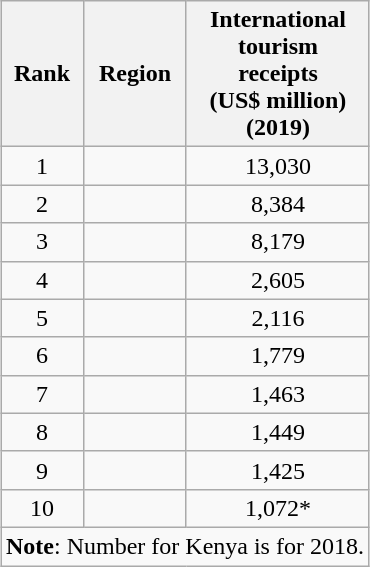<table class="wikitable sortable" style="margin:1em auto 1em auto; text-align:center;">
<tr>
<th>Rank</th>
<th>Region</th>
<th>International <br> tourism<br> receipts<br> (US$ million)<br> (2019)</th>
</tr>
<tr>
<td>1</td>
<td align="left"></td>
<td>13,030</td>
</tr>
<tr>
<td>2</td>
<td align="left"></td>
<td>8,384</td>
</tr>
<tr>
<td>3</td>
<td align="left"></td>
<td>8,179</td>
</tr>
<tr>
<td>4</td>
<td align="left"></td>
<td>2,605</td>
</tr>
<tr>
<td>5</td>
<td align="left"></td>
<td>2,116</td>
</tr>
<tr>
<td>6</td>
<td align="left"></td>
<td>1,779</td>
</tr>
<tr>
<td>7</td>
<td align="left"></td>
<td>1,463</td>
</tr>
<tr>
<td>8</td>
<td align="left"></td>
<td>1,449</td>
</tr>
<tr>
<td>9</td>
<td align="left"></td>
<td>1,425</td>
</tr>
<tr>
<td>10</td>
<td align="left"></td>
<td>1,072*</td>
</tr>
<tr>
<td colspan="3"><strong>Note</strong>: Number for Kenya is for 2018.</td>
</tr>
</table>
